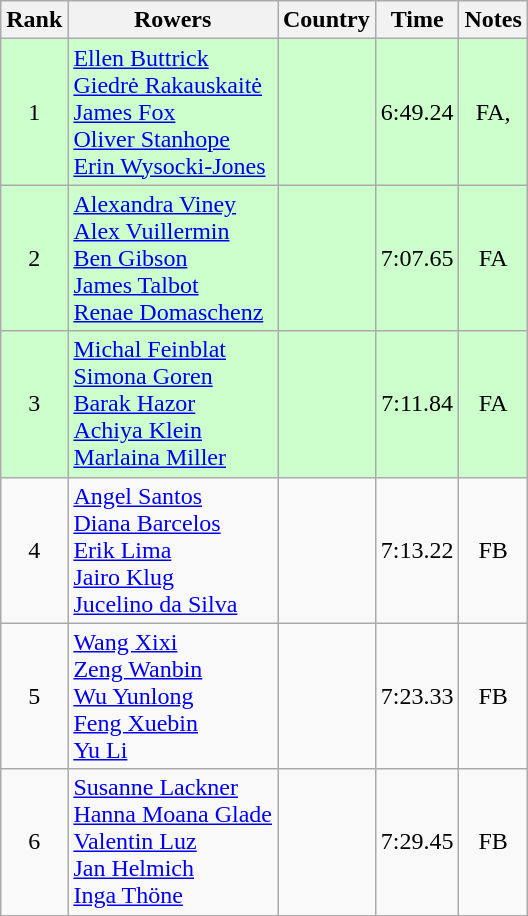<table class="wikitable" style="text-align:center">
<tr>
<th>Rank</th>
<th>Rowers</th>
<th>Country</th>
<th>Time</th>
<th>Notes</th>
</tr>
<tr bgcolor=ccffcc>
<td>1</td>
<td align="left"><a href='#'>Ellen Buttrick</a><br><a href='#'>Giedrė Rakauskaitė</a><br><a href='#'>James Fox</a><br><a href='#'>Oliver Stanhope</a><br><a href='#'>Erin Wysocki-Jones</a></td>
<td align="left"></td>
<td>6:49.24</td>
<td>FA, <strong></strong></td>
</tr>
<tr bgcolor=ccffcc>
<td>2</td>
<td align="left"><a href='#'>Alexandra Viney</a><br><a href='#'>Alex Vuillermin</a><br><a href='#'>Ben Gibson</a><br><a href='#'>James Talbot</a><br><a href='#'>Renae Domaschenz</a></td>
<td align="left"></td>
<td>7:07.65</td>
<td>FA</td>
</tr>
<tr bgcolor=ccffcc>
<td>3</td>
<td align="left"><a href='#'>Michal Feinblat</a><br><a href='#'>Simona Goren</a><br><a href='#'>Barak Hazor</a><br><a href='#'>Achiya Klein</a><br><a href='#'>Marlaina Miller</a></td>
<td align="left"></td>
<td>7:11.84</td>
<td>FA</td>
</tr>
<tr>
<td>4</td>
<td align="left"><a href='#'>Angel Santos</a><br><a href='#'>Diana Barcelos</a><br><a href='#'>Erik Lima</a><br><a href='#'>Jairo Klug</a><br><a href='#'>Jucelino da Silva</a></td>
<td align="left"></td>
<td>7:13.22</td>
<td>FB</td>
</tr>
<tr>
<td>5</td>
<td align="left"><a href='#'>Wang Xixi</a><br><a href='#'>Zeng Wanbin</a><br><a href='#'>Wu Yunlong</a><br><a href='#'>Feng Xuebin</a><br><a href='#'>Yu Li</a></td>
<td align="left"></td>
<td>7:23.33</td>
<td>FB</td>
</tr>
<tr>
<td>6</td>
<td align="left"><a href='#'>Susanne Lackner</a><br><a href='#'>Hanna Moana Glade</a><br><a href='#'>Valentin Luz</a><br><a href='#'>Jan Helmich</a><br><a href='#'>Inga Thöne</a></td>
<td align="left"></td>
<td>7:29.45</td>
<td>FB</td>
</tr>
</table>
